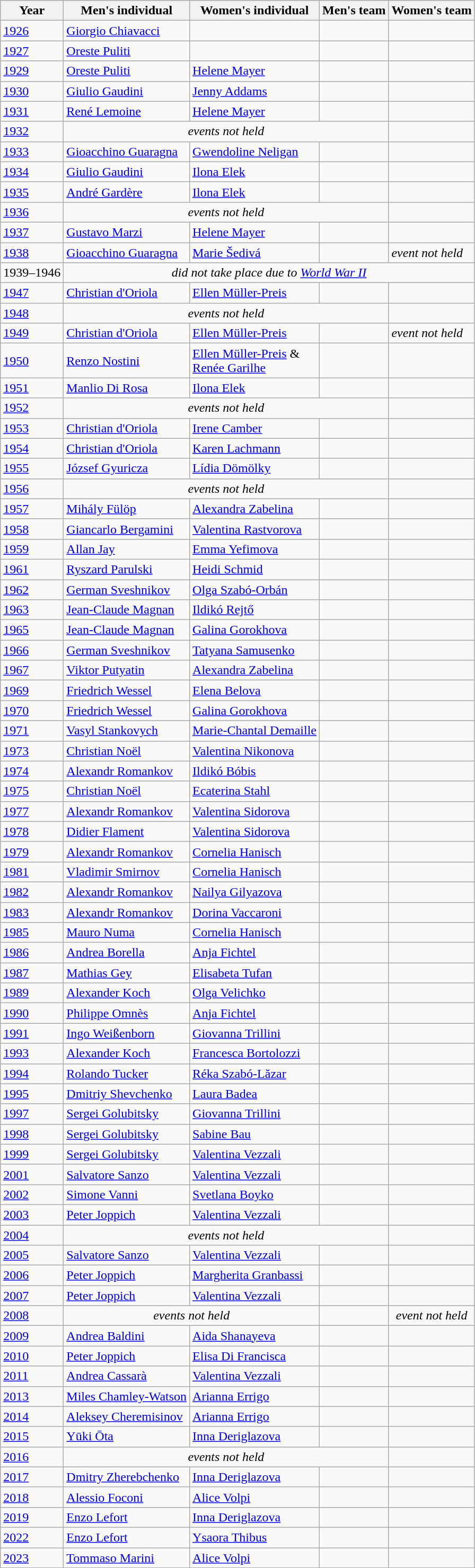<table class="wikitable sortable">
<tr>
<th>Year</th>
<th>Men's individual</th>
<th>Women's individual</th>
<th>Men's team</th>
<th>Women's team</th>
</tr>
<tr>
<td><a href='#'>1926</a></td>
<td> <a href='#'>Giorgio Chiavacci</a></td>
<td></td>
<td></td>
<td></td>
</tr>
<tr>
<td><a href='#'>1927</a></td>
<td> <a href='#'>Oreste Puliti</a></td>
<td></td>
<td></td>
<td></td>
</tr>
<tr>
<td><a href='#'>1929</a></td>
<td> <a href='#'>Oreste Puliti</a></td>
<td> <a href='#'>Helene Mayer</a></td>
<td></td>
<td></td>
</tr>
<tr>
<td><a href='#'>1930</a></td>
<td> <a href='#'>Giulio Gaudini</a></td>
<td> <a href='#'>Jenny Addams</a></td>
<td></td>
<td></td>
</tr>
<tr>
<td><a href='#'>1931</a></td>
<td> <a href='#'>René Lemoine</a></td>
<td> <a href='#'>Helene Mayer</a></td>
<td></td>
<td></td>
</tr>
<tr>
<td><a href='#'>1932</a></td>
<td colspan=3 align=center><em>events not held</em></td>
<td></td>
</tr>
<tr>
<td><a href='#'>1933</a></td>
<td> <a href='#'>Gioacchino Guaragna</a></td>
<td> <a href='#'>Gwendoline Neligan</a></td>
<td></td>
<td></td>
</tr>
<tr>
<td><a href='#'>1934</a></td>
<td> <a href='#'>Giulio Gaudini</a></td>
<td> <a href='#'>Ilona Elek</a></td>
<td></td>
<td></td>
</tr>
<tr>
<td><a href='#'>1935</a></td>
<td> <a href='#'>André Gardère</a></td>
<td> <a href='#'>Ilona Elek</a></td>
<td></td>
<td></td>
</tr>
<tr>
<td><a href='#'>1936</a></td>
<td colspan=3 align=center><em>events not held</em></td>
<td></td>
</tr>
<tr>
<td><a href='#'>1937</a></td>
<td> <a href='#'>Gustavo Marzi</a></td>
<td> <a href='#'>Helene Mayer</a></td>
<td></td>
<td></td>
</tr>
<tr>
<td><a href='#'>1938</a></td>
<td> <a href='#'>Gioacchino Guaragna</a></td>
<td> <a href='#'>Marie Šedivá</a></td>
<td></td>
<td><em>event not held</em></td>
</tr>
<tr>
<td>1939–1946</td>
<td colspan=4 align="center"><em>did not take place due to <a href='#'>World War II</a></em></td>
</tr>
<tr>
<td><a href='#'>1947</a></td>
<td> <a href='#'>Christian d'Oriola</a></td>
<td> <a href='#'>Ellen Müller-Preis</a></td>
<td></td>
<td></td>
</tr>
<tr>
<td><a href='#'>1948</a></td>
<td colspan=3 align=center><em>events not held</em></td>
<td></td>
</tr>
<tr>
<td><a href='#'>1949</a></td>
<td> <a href='#'>Christian d'Oriola</a></td>
<td> <a href='#'>Ellen Müller-Preis</a></td>
<td></td>
<td><em>event not held</em></td>
</tr>
<tr>
<td><a href='#'>1950</a></td>
<td> <a href='#'>Renzo Nostini</a></td>
<td> <a href='#'>Ellen Müller-Preis</a> & <br> <a href='#'>Renée Garilhe</a></td>
<td></td>
<td></td>
</tr>
<tr>
<td><a href='#'>1951</a></td>
<td> <a href='#'>Manlio Di Rosa</a></td>
<td> <a href='#'>Ilona Elek</a></td>
<td></td>
<td></td>
</tr>
<tr>
<td><a href='#'>1952</a></td>
<td colspan=3 align=center><em>events not held</em></td>
<td></td>
</tr>
<tr>
<td><a href='#'>1953</a></td>
<td> <a href='#'>Christian d'Oriola</a></td>
<td> <a href='#'>Irene Camber</a></td>
<td></td>
<td></td>
</tr>
<tr>
<td><a href='#'>1954</a></td>
<td> <a href='#'>Christian d'Oriola</a></td>
<td> <a href='#'>Karen Lachmann</a></td>
<td></td>
<td></td>
</tr>
<tr>
<td><a href='#'>1955</a></td>
<td> <a href='#'>József Gyuricza</a></td>
<td> <a href='#'>Lídia Dömölky</a></td>
<td></td>
<td></td>
</tr>
<tr>
<td><a href='#'>1956</a></td>
<td colspan=3 align=center><em>events not held</em></td>
<td></td>
</tr>
<tr>
<td><a href='#'>1957</a></td>
<td> <a href='#'>Mihály Fülöp</a></td>
<td> <a href='#'>Alexandra Zabelina</a></td>
<td></td>
<td></td>
</tr>
<tr>
<td><a href='#'>1958</a></td>
<td> <a href='#'>Giancarlo Bergamini</a></td>
<td> <a href='#'>Valentina Rastvorova</a></td>
<td></td>
<td></td>
</tr>
<tr>
<td><a href='#'>1959</a></td>
<td> <a href='#'>Allan Jay</a></td>
<td> <a href='#'>Emma Yefimova</a></td>
<td></td>
<td></td>
</tr>
<tr>
<td><a href='#'>1961</a></td>
<td> <a href='#'>Ryszard Parulski</a></td>
<td> <a href='#'>Heidi Schmid</a></td>
<td></td>
<td></td>
</tr>
<tr>
<td><a href='#'>1962</a></td>
<td> <a href='#'>German Sveshnikov</a></td>
<td> <a href='#'>Olga Szabó-Orbán</a></td>
<td></td>
<td></td>
</tr>
<tr>
<td><a href='#'>1963</a></td>
<td> <a href='#'>Jean-Claude Magnan</a></td>
<td> <a href='#'>Ildikó Rejtő</a></td>
<td></td>
<td></td>
</tr>
<tr>
<td><a href='#'>1965</a></td>
<td> <a href='#'>Jean-Claude Magnan</a></td>
<td> <a href='#'>Galina Gorokhova</a></td>
<td></td>
<td></td>
</tr>
<tr>
<td><a href='#'>1966</a></td>
<td> <a href='#'>German Sveshnikov</a></td>
<td> <a href='#'>Tatyana Samusenko</a></td>
<td></td>
<td></td>
</tr>
<tr>
<td><a href='#'>1967</a></td>
<td> <a href='#'>Viktor Putyatin</a></td>
<td> <a href='#'>Alexandra Zabelina</a></td>
<td></td>
<td></td>
</tr>
<tr>
<td><a href='#'>1969</a></td>
<td> <a href='#'>Friedrich Wessel</a></td>
<td> <a href='#'>Elena Belova</a></td>
<td></td>
<td></td>
</tr>
<tr>
<td><a href='#'>1970</a></td>
<td> <a href='#'>Friedrich Wessel</a></td>
<td> <a href='#'>Galina Gorokhova</a></td>
<td></td>
<td></td>
</tr>
<tr>
<td><a href='#'>1971</a></td>
<td> <a href='#'>Vasyl Stankovych</a></td>
<td> <a href='#'>Marie-Chantal Demaille</a></td>
<td></td>
<td></td>
</tr>
<tr>
<td><a href='#'>1973</a></td>
<td> <a href='#'>Christian Noël</a></td>
<td> <a href='#'>Valentina Nikonova</a></td>
<td></td>
<td></td>
</tr>
<tr>
<td><a href='#'>1974</a></td>
<td> <a href='#'>Alexandr Romankov</a></td>
<td> <a href='#'>Ildikó Bóbis</a></td>
<td></td>
<td></td>
</tr>
<tr>
<td><a href='#'>1975</a></td>
<td> <a href='#'>Christian Noël</a></td>
<td> <a href='#'>Ecaterina Stahl</a></td>
<td></td>
<td></td>
</tr>
<tr>
<td><a href='#'>1977</a></td>
<td> <a href='#'>Alexandr Romankov</a></td>
<td> <a href='#'>Valentina Sidorova</a></td>
<td></td>
<td></td>
</tr>
<tr>
<td><a href='#'>1978</a></td>
<td> <a href='#'>Didier Flament</a></td>
<td> <a href='#'>Valentina Sidorova</a></td>
<td></td>
<td></td>
</tr>
<tr>
<td><a href='#'>1979</a></td>
<td> <a href='#'>Alexandr Romankov</a></td>
<td> <a href='#'>Cornelia Hanisch</a></td>
<td></td>
<td></td>
</tr>
<tr>
<td><a href='#'>1981</a></td>
<td> <a href='#'>Vladimir Smirnov</a></td>
<td> <a href='#'>Cornelia Hanisch</a></td>
<td></td>
<td></td>
</tr>
<tr>
<td><a href='#'>1982</a></td>
<td> <a href='#'>Alexandr Romankov</a></td>
<td> <a href='#'>Nailya Gilyazova</a></td>
<td></td>
<td></td>
</tr>
<tr>
<td><a href='#'>1983</a></td>
<td> <a href='#'>Alexandr Romankov</a></td>
<td> <a href='#'>Dorina Vaccaroni</a></td>
<td></td>
<td></td>
</tr>
<tr>
<td><a href='#'>1985</a></td>
<td> <a href='#'>Mauro Numa</a></td>
<td> <a href='#'>Cornelia Hanisch</a></td>
<td></td>
<td></td>
</tr>
<tr>
<td><a href='#'>1986</a></td>
<td> <a href='#'>Andrea Borella</a></td>
<td> <a href='#'>Anja Fichtel</a></td>
<td></td>
<td></td>
</tr>
<tr>
<td><a href='#'>1987</a></td>
<td> <a href='#'>Mathias Gey</a></td>
<td> <a href='#'>Elisabeta Tufan</a></td>
<td></td>
<td></td>
</tr>
<tr>
<td><a href='#'>1989</a></td>
<td> <a href='#'>Alexander Koch</a></td>
<td> <a href='#'>Olga Velichko</a></td>
<td></td>
<td></td>
</tr>
<tr>
<td><a href='#'>1990</a></td>
<td> <a href='#'>Philippe Omnès</a></td>
<td> <a href='#'>Anja Fichtel</a></td>
<td></td>
<td></td>
</tr>
<tr>
<td><a href='#'>1991</a></td>
<td> <a href='#'>Ingo Weißenborn</a></td>
<td> <a href='#'>Giovanna Trillini</a></td>
<td></td>
<td></td>
</tr>
<tr>
<td><a href='#'>1993</a></td>
<td> <a href='#'>Alexander Koch</a></td>
<td> <a href='#'>Francesca Bortolozzi</a></td>
<td></td>
<td></td>
</tr>
<tr>
<td><a href='#'>1994</a></td>
<td> <a href='#'>Rolando Tucker</a></td>
<td> <a href='#'>Réka Szabó-Lăzar</a></td>
<td></td>
<td></td>
</tr>
<tr>
<td><a href='#'>1995</a></td>
<td> <a href='#'>Dmitriy Shevchenko</a></td>
<td> <a href='#'>Laura Badea</a></td>
<td></td>
<td></td>
</tr>
<tr>
<td><a href='#'>1997</a></td>
<td> <a href='#'>Sergei Golubitsky</a></td>
<td> <a href='#'>Giovanna Trillini</a></td>
<td></td>
<td></td>
</tr>
<tr>
<td><a href='#'>1998</a></td>
<td> <a href='#'>Sergei Golubitsky</a></td>
<td> <a href='#'>Sabine Bau</a></td>
<td></td>
<td></td>
</tr>
<tr>
<td><a href='#'>1999</a></td>
<td> <a href='#'>Sergei Golubitsky</a></td>
<td> <a href='#'>Valentina Vezzali</a></td>
<td></td>
<td></td>
</tr>
<tr>
<td><a href='#'>2001</a></td>
<td> <a href='#'>Salvatore Sanzo</a></td>
<td> <a href='#'>Valentina Vezzali</a></td>
<td></td>
<td></td>
</tr>
<tr>
<td><a href='#'>2002</a></td>
<td> <a href='#'>Simone Vanni</a></td>
<td> <a href='#'>Svetlana Boyko</a></td>
<td></td>
<td></td>
</tr>
<tr>
<td><a href='#'>2003</a></td>
<td> <a href='#'>Peter Joppich</a></td>
<td> <a href='#'>Valentina Vezzali</a></td>
<td></td>
<td></td>
</tr>
<tr>
<td><a href='#'>2004</a></td>
<td colspan=3 align=center><em>events not held</em></td>
<td></td>
</tr>
<tr>
<td><a href='#'>2005</a></td>
<td> <a href='#'>Salvatore Sanzo</a></td>
<td> <a href='#'>Valentina Vezzali</a></td>
<td></td>
<td></td>
</tr>
<tr>
<td><a href='#'>2006</a></td>
<td> <a href='#'>Peter Joppich</a></td>
<td> <a href='#'>Margherita Granbassi</a></td>
<td></td>
<td></td>
</tr>
<tr>
<td><a href='#'>2007</a></td>
<td> <a href='#'>Peter Joppich</a></td>
<td> <a href='#'>Valentina Vezzali</a></td>
<td></td>
<td></td>
</tr>
<tr>
<td><a href='#'>2008</a></td>
<td colspan=2 align=center><em>events not held</em></td>
<td></td>
<td align=center><em>event not held</em></td>
</tr>
<tr>
<td><a href='#'>2009</a></td>
<td> <a href='#'>Andrea Baldini</a></td>
<td> <a href='#'>Aida Shanayeva</a></td>
<td></td>
<td></td>
</tr>
<tr>
<td><a href='#'>2010</a></td>
<td> <a href='#'>Peter Joppich</a></td>
<td> <a href='#'>Elisa Di Francisca</a></td>
<td></td>
<td></td>
</tr>
<tr>
<td><a href='#'>2011</a></td>
<td> <a href='#'>Andrea Cassarà</a></td>
<td> <a href='#'>Valentina Vezzali</a></td>
<td></td>
<td></td>
</tr>
<tr>
<td><a href='#'>2013</a></td>
<td> <a href='#'>Miles Chamley-Watson</a></td>
<td> <a href='#'>Arianna Errigo</a></td>
<td></td>
<td></td>
</tr>
<tr>
<td><a href='#'>2014</a></td>
<td> <a href='#'>Aleksey Cheremisinov</a></td>
<td> <a href='#'>Arianna Errigo</a></td>
<td></td>
<td></td>
</tr>
<tr>
<td><a href='#'>2015</a></td>
<td> <a href='#'>Yūki Ōta</a></td>
<td> <a href='#'>Inna Deriglazova</a></td>
<td></td>
<td></td>
</tr>
<tr>
<td><a href='#'>2016</a></td>
<td colspan=3 align=center><em>events not held</em></td>
<td></td>
</tr>
<tr>
<td><a href='#'>2017</a></td>
<td> <a href='#'>Dmitry Zherebchenko</a></td>
<td> <a href='#'>Inna Deriglazova</a></td>
<td></td>
<td></td>
</tr>
<tr>
<td><a href='#'>2018</a></td>
<td> <a href='#'>Alessio Foconi</a></td>
<td> <a href='#'>Alice Volpi</a></td>
<td></td>
<td></td>
</tr>
<tr>
<td><a href='#'>2019</a></td>
<td> <a href='#'>Enzo Lefort</a></td>
<td> <a href='#'>Inna Deriglazova</a></td>
<td></td>
<td></td>
</tr>
<tr>
<td><a href='#'>2022</a></td>
<td> <a href='#'>Enzo Lefort</a></td>
<td> <a href='#'>Ysaora Thibus</a></td>
<td></td>
<td></td>
</tr>
<tr>
<td><a href='#'>2023</a></td>
<td> <a href='#'>Tommaso Marini</a></td>
<td> <a href='#'>Alice Volpi</a></td>
<td></td>
<td></td>
</tr>
</table>
